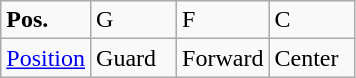<table class="wikitable">
<tr>
<td width="50"><strong>Pos.</strong></td>
<td width="50">G</td>
<td width="50">F</td>
<td width="50">C</td>
</tr>
<tr>
<td><a href='#'>Position</a></td>
<td>Guard</td>
<td>Forward</td>
<td>Center</td>
</tr>
</table>
